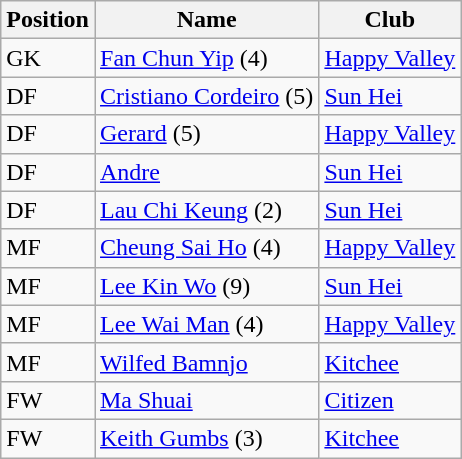<table class="wikitable">
<tr>
<th>Position</th>
<th>Name</th>
<th>Club</th>
</tr>
<tr>
<td>GK</td>
<td> <a href='#'>Fan Chun Yip</a> (4)</td>
<td><a href='#'>Happy Valley</a></td>
</tr>
<tr>
<td>DF</td>
<td> <a href='#'>Cristiano Cordeiro</a> (5)</td>
<td><a href='#'>Sun Hei</a></td>
</tr>
<tr>
<td>DF</td>
<td> <a href='#'>Gerard</a> (5)</td>
<td><a href='#'>Happy Valley</a></td>
</tr>
<tr>
<td>DF</td>
<td> <a href='#'>Andre</a></td>
<td><a href='#'>Sun Hei</a></td>
</tr>
<tr>
<td>DF</td>
<td> <a href='#'>Lau Chi Keung</a> (2)</td>
<td><a href='#'>Sun Hei</a></td>
</tr>
<tr>
<td>MF</td>
<td> <a href='#'>Cheung Sai Ho</a> (4)</td>
<td><a href='#'>Happy Valley</a></td>
</tr>
<tr>
<td>MF</td>
<td> <a href='#'>Lee Kin Wo</a> (9)</td>
<td><a href='#'>Sun Hei</a></td>
</tr>
<tr>
<td>MF</td>
<td> <a href='#'>Lee Wai Man</a> (4)</td>
<td><a href='#'>Happy Valley</a></td>
</tr>
<tr>
<td>MF</td>
<td> <a href='#'>Wilfed Bamnjo</a></td>
<td><a href='#'>Kitchee</a></td>
</tr>
<tr>
<td>FW</td>
<td> <a href='#'>Ma Shuai</a></td>
<td><a href='#'>Citizen</a></td>
</tr>
<tr>
<td>FW</td>
<td> <a href='#'>Keith Gumbs</a> (3)</td>
<td><a href='#'>Kitchee</a></td>
</tr>
</table>
